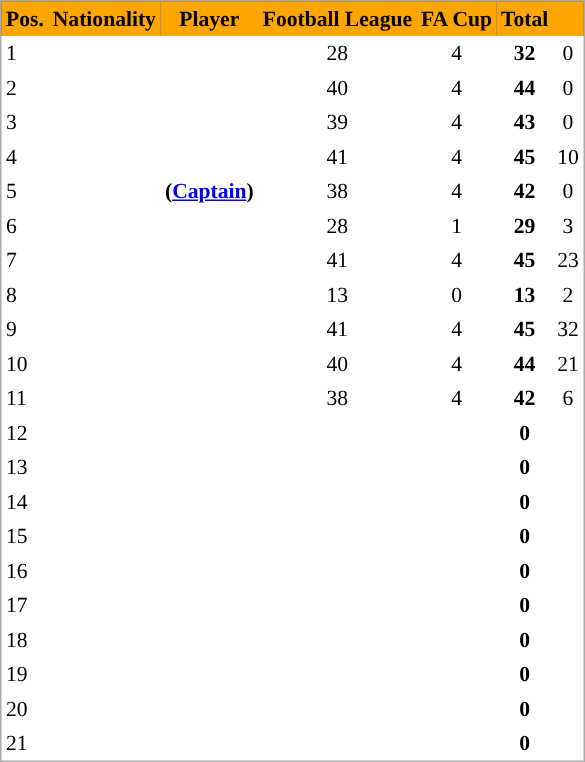<table cellspacing="0" cellpadding="3" style="border:1px solid #AAAAAA;font-size:90%">
<tr bgcolor="#191970">
<th style=background:orange; align="center"><span>Pos.</span></th>
<th style=background:orange; align="center"><span>Nationality</span></th>
<th style=background:orange; align="center"><span>Player</span></th>
<th style=background:orange; align="center"><span>Football League</span></th>
<th style=background:orange; align="center"><span>FA Cup</span></th>
<th style=background:orange; align="center"><span>Total</span></th>
<th style=background:orange; align="center"><span></span></th>
</tr>
<tr>
<td>1</td>
<td></td>
<td></td>
<td align="center">28</td>
<td align="center">4</td>
<td align="center"><strong>32</strong></td>
<td align="center">0</td>
</tr>
<tr>
<td>2</td>
<td></td>
<td></td>
<td align="center">40</td>
<td align="center">4</td>
<td align="center"><strong>44</strong></td>
<td align="center">0</td>
</tr>
<tr>
<td>3</td>
<td></td>
<td></td>
<td align="center">39</td>
<td align="center">4</td>
<td align="center"><strong>43</strong></td>
<td align="center">0</td>
</tr>
<tr>
<td>4</td>
<td></td>
<td></td>
<td align="center">41</td>
<td align="center">4</td>
<td align="center"><strong>45</strong></td>
<td align="center">10</td>
</tr>
<tr>
<td>5</td>
<td></td>
<td> <strong>(<a href='#'>Captain</a>)</strong></td>
<td align="center">38</td>
<td align="center">4</td>
<td align="center"><strong>42</strong></td>
<td align="center">0</td>
</tr>
<tr>
<td>6</td>
<td></td>
<td></td>
<td align="center">28</td>
<td align="center">1</td>
<td align="center"><strong>29</strong></td>
<td align="center">3</td>
</tr>
<tr>
<td>7</td>
<td></td>
<td></td>
<td align="center">41</td>
<td align="center">4</td>
<td align="center"><strong>45</strong></td>
<td align="center">23</td>
</tr>
<tr>
<td>8</td>
<td></td>
<td></td>
<td align="center">13</td>
<td align="center">0</td>
<td align="center"><strong>13</strong></td>
<td align="center">2</td>
</tr>
<tr>
<td>9</td>
<td></td>
<td></td>
<td align="center">41</td>
<td align="center">4</td>
<td align="center"><strong>45</strong></td>
<td align="center">32</td>
</tr>
<tr>
<td>10</td>
<td></td>
<td></td>
<td align="center">40</td>
<td align="center">4</td>
<td align="center"><strong>44</strong></td>
<td align="center">21</td>
</tr>
<tr>
<td>11</td>
<td></td>
<td></td>
<td align="center">38</td>
<td align="center">4</td>
<td align="center"><strong>42</strong></td>
<td align="center">6</td>
</tr>
<tr>
<td>12</td>
<td></td>
<td></td>
<td align="center"></td>
<td align="center"></td>
<td align="center"><strong>0</strong></td>
<td align="center"></td>
</tr>
<tr>
<td>13</td>
<td></td>
<td></td>
<td align="center"></td>
<td align="center"></td>
<td align="center"><strong>0</strong></td>
<td align="center"></td>
</tr>
<tr>
<td>14</td>
<td></td>
<td></td>
<td align="center"></td>
<td align="center"></td>
<td align="center"><strong>0</strong></td>
<td align="center"></td>
</tr>
<tr>
<td>15</td>
<td></td>
<td></td>
<td align="center"></td>
<td align="center"></td>
<td align="center"><strong>0</strong></td>
<td align="center"></td>
</tr>
<tr>
<td>16</td>
<td></td>
<td></td>
<td align="center"></td>
<td align="center"></td>
<td align="center"><strong>0</strong></td>
<td align="center"></td>
</tr>
<tr>
<td>17</td>
<td></td>
<td></td>
<td align="center"></td>
<td align="center"></td>
<td align="center"><strong>0</strong></td>
<td align="center"></td>
</tr>
<tr>
<td>18</td>
<td></td>
<td></td>
<td align="center"></td>
<td align="center"></td>
<td align="center"><strong>0</strong></td>
<td align="center"></td>
</tr>
<tr>
<td>19</td>
<td></td>
<td></td>
<td align="center"></td>
<td align="center"></td>
<td align="center"><strong>0</strong></td>
<td align="center"></td>
</tr>
<tr>
<td>20</td>
<td></td>
<td></td>
<td align="center"></td>
<td align="center"></td>
<td align="center"><strong>0</strong></td>
<td align="center"></td>
</tr>
<tr>
<td>21</td>
<td></td>
<td></td>
<td align="center"></td>
<td align="center"></td>
<td align="center"><strong>0</strong></td>
<td align="center"></td>
</tr>
<tr>
</tr>
</table>
